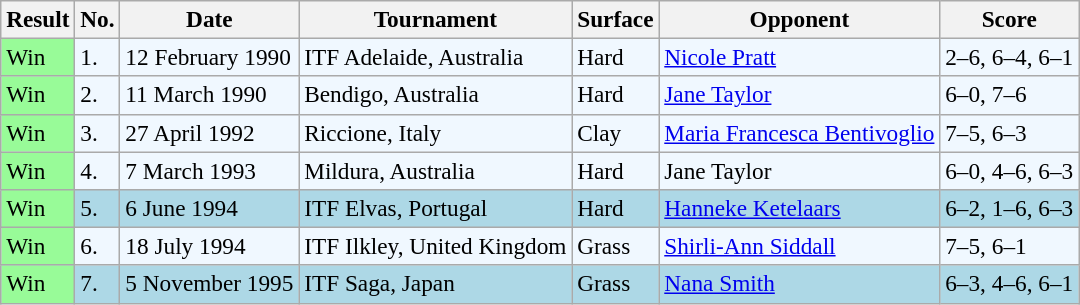<table class="sortable wikitable" style="font-size:97%;">
<tr>
<th>Result</th>
<th>No.</th>
<th>Date</th>
<th>Tournament</th>
<th>Surface</th>
<th>Opponent</th>
<th class="unsortable">Score</th>
</tr>
<tr bgcolor="#f0f8ff">
<td style="background:#98fb98;">Win</td>
<td>1.</td>
<td>12 February 1990</td>
<td>ITF Adelaide, Australia</td>
<td>Hard</td>
<td> <a href='#'>Nicole Pratt</a></td>
<td>2–6, 6–4, 6–1</td>
</tr>
<tr bgcolor="#f0f8ff">
<td style="background:#98fb98;">Win</td>
<td>2.</td>
<td>11 March 1990</td>
<td>Bendigo, Australia</td>
<td>Hard</td>
<td> <a href='#'>Jane Taylor</a></td>
<td>6–0, 7–6</td>
</tr>
<tr bgcolor="#f0f8ff">
<td style="background:#98fb98;">Win</td>
<td>3.</td>
<td>27 April 1992</td>
<td>Riccione, Italy</td>
<td>Clay</td>
<td> <a href='#'>Maria Francesca Bentivoglio</a></td>
<td>7–5, 6–3</td>
</tr>
<tr bgcolor="#f0f8ff">
<td style="background:#98fb98;">Win</td>
<td>4.</td>
<td>7 March 1993</td>
<td>Mildura, Australia</td>
<td>Hard</td>
<td> Jane Taylor</td>
<td>6–0, 4–6, 6–3</td>
</tr>
<tr bgcolor="lightblue">
<td style="background:#98fb98;">Win</td>
<td>5.</td>
<td>6 June 1994</td>
<td>ITF Elvas, Portugal</td>
<td>Hard</td>
<td> <a href='#'>Hanneke Ketelaars</a></td>
<td>6–2, 1–6, 6–3</td>
</tr>
<tr style="background:#f0f8ff;">
<td style="background:#98fb98;">Win</td>
<td>6.</td>
<td>18 July 1994</td>
<td>ITF Ilkley, United Kingdom</td>
<td>Grass</td>
<td> <a href='#'>Shirli-Ann Siddall</a></td>
<td>7–5, 6–1</td>
</tr>
<tr style="background:lightblue;">
<td style="background:#98fb98;">Win</td>
<td>7.</td>
<td>5 November 1995</td>
<td>ITF Saga, Japan</td>
<td>Grass</td>
<td> <a href='#'>Nana Smith</a></td>
<td>6–3, 4–6, 6–1</td>
</tr>
</table>
